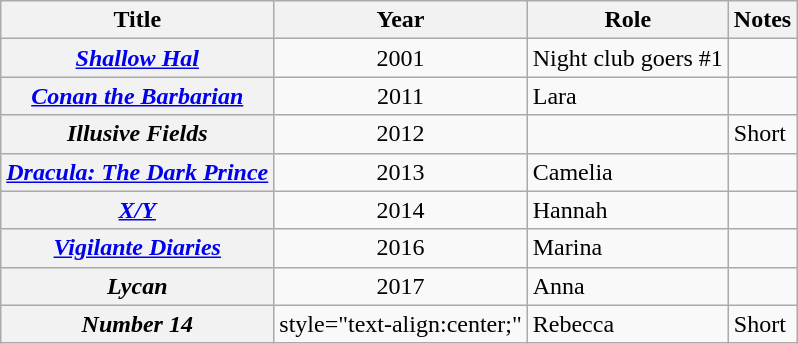<table class="wikitable plainrowheaders sortable" style="margin-right: 0;">
<tr>
<th scope="col">Title</th>
<th scope="col">Year</th>
<th scope="col">Role</th>
<th scope="col" class="unsortable">Notes</th>
</tr>
<tr>
<th scope="row"><em><a href='#'>Shallow Hal</a></em></th>
<td style="text-align:center;">2001</td>
<td>Night club goers #1</td>
<td></td>
</tr>
<tr>
<th scope="row"><em><a href='#'>Conan the Barbarian</a></em></th>
<td style="text-align:center;">2011</td>
<td>Lara</td>
<td></td>
</tr>
<tr>
<th scope="row"><em>Illusive Fields</em></th>
<td style="text-align:center;">2012</td>
<td></td>
<td>Short</td>
</tr>
<tr>
<th scope="row"><em><a href='#'>Dracula: The Dark Prince</a></em></th>
<td style="text-align:center;">2013</td>
<td>Camelia</td>
<td></td>
</tr>
<tr>
<th scope="row"><em><a href='#'>X/Y</a></em></th>
<td style="text-align:center;">2014</td>
<td>Hannah</td>
<td></td>
</tr>
<tr>
<th scope="row"><em><a href='#'>Vigilante Diaries</a></em></th>
<td style="text-align:center;">2016</td>
<td>Marina</td>
<td></td>
</tr>
<tr>
<th scope="row"><em>Lycan</em></th>
<td style="text-align:center;">2017</td>
<td>Anna</td>
<td></td>
</tr>
<tr>
<th scope="row"><em>Number 14</em></th>
<td>style="text-align:center;" </td>
<td>Rebecca</td>
<td>Short</td>
</tr>
</table>
